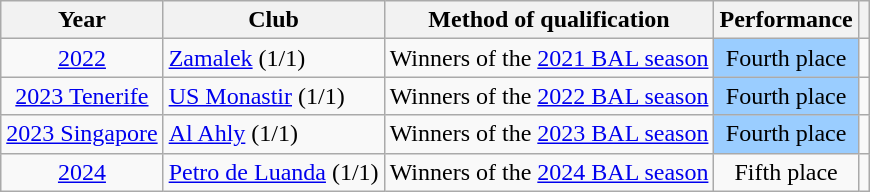<table class="wikitable plainrowheaders sortable" style="text-align:center;">
<tr>
<th scope="col">Year</th>
<th scope="col">Club</th>
<th scope="col">Method of qualification</th>
<th scope="col">Performance</th>
<th class="unsortable"></th>
</tr>
<tr align="center">
<td scope="row"><a href='#'>2022</a></td>
<td align="left"> <a href='#'>Zamalek</a> (1/1)</td>
<td align="left">Winners of the <a href='#'>2021 BAL season</a></td>
<td bgcolor="9acdff">Fourth place</td>
<td></td>
</tr>
<tr align="center">
<td scope="row"><a href='#'>2023 Tenerife</a></td>
<td align="left"> <a href='#'>US Monastir</a> (1/1)</td>
<td align="left">Winners of the <a href='#'>2022 BAL season</a></td>
<td bgcolor="9acdff">Fourth place</td>
<td></td>
</tr>
<tr align="center">
<td scope="row"><a href='#'>2023 Singapore</a></td>
<td align="left"> <a href='#'>Al Ahly</a> (1/1)</td>
<td align="left">Winners of the <a href='#'>2023 BAL season</a></td>
<td bgcolor="9acdff">Fourth place</td>
<td></td>
</tr>
<tr>
<td><a href='#'>2024</a></td>
<td align="left"> <a href='#'>Petro de Luanda</a> (1/1)</td>
<td align="left">Winners of the <a href='#'>2024 BAL season</a></td>
<td>Fifth place</td>
<td></td>
</tr>
</table>
